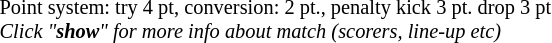<table width=100%>
<tr>
<td align=left width=60% style="font-size: 85%">Point system: try 4 pt, conversion: 2 pt., penalty kick 3 pt. drop 3 pt <br><em>Click "<strong>show</strong>" for more info about match (scorers, line-up etc)</em></td>
</tr>
</table>
